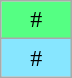<table class="wikitable" style="text-align:center;">
<tr>
<td bgcolor="#55FF83" width="40">#</td>
</tr>
<tr>
<td bgcolor="#87E6FF" width="40">#</td>
</tr>
</table>
